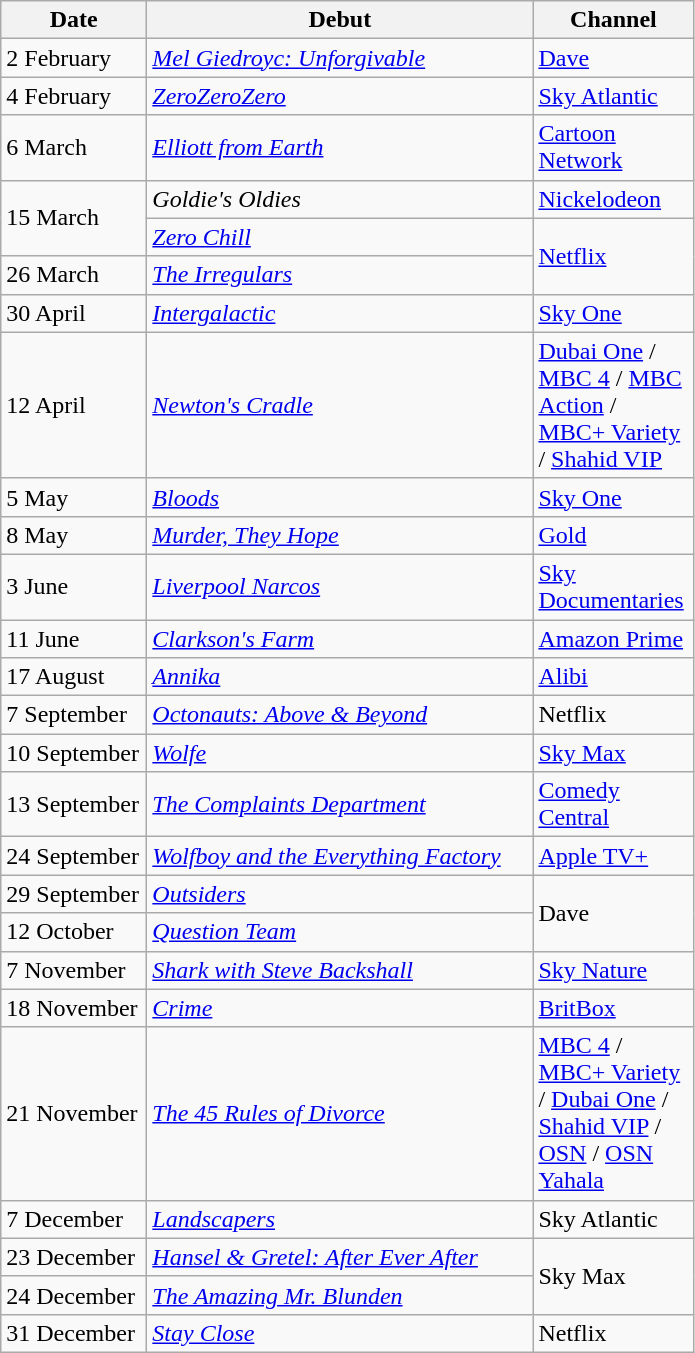<table class="wikitable">
<tr>
<th width=90>Date</th>
<th width=250>Debut</th>
<th width=100>Channel</th>
</tr>
<tr>
<td>2 February</td>
<td><em><a href='#'>Mel Giedroyc: Unforgivable</a></em></td>
<td><a href='#'>Dave</a></td>
</tr>
<tr>
<td>4 February</td>
<td><em><a href='#'>ZeroZeroZero</a></em></td>
<td><a href='#'>Sky Atlantic</a></td>
</tr>
<tr>
<td>6 March</td>
<td><em><a href='#'>Elliott from Earth</a></em></td>
<td><a href='#'>Cartoon Network</a></td>
</tr>
<tr>
<td rowspan="2">15 March</td>
<td><em>Goldie's Oldies</em></td>
<td><a href='#'>Nickelodeon</a></td>
</tr>
<tr>
<td><em><a href='#'>Zero Chill</a></em></td>
<td rowspan="2"><a href='#'>Netflix</a></td>
</tr>
<tr>
<td>26 March</td>
<td><em><a href='#'>The Irregulars</a></em></td>
</tr>
<tr>
<td>30 April</td>
<td><em><a href='#'>Intergalactic</a></em></td>
<td><a href='#'>Sky One</a></td>
</tr>
<tr>
<td>12 April</td>
<td><em><a href='#'>Newton's Cradle</a></em></td>
<td><a href='#'>Dubai One</a> / <a href='#'>MBC 4</a> / <a href='#'>MBC Action</a> / <a href='#'>MBC+ Variety</a> / <a href='#'>Shahid VIP</a></td>
</tr>
<tr>
<td>5 May</td>
<td><em><a href='#'>Bloods</a></em></td>
<td><a href='#'>Sky One</a></td>
</tr>
<tr>
<td>8 May</td>
<td><em><a href='#'>Murder, They Hope</a></em></td>
<td><a href='#'>Gold</a></td>
</tr>
<tr>
<td>3 June</td>
<td><em><a href='#'>Liverpool Narcos</a></em></td>
<td><a href='#'>Sky Documentaries</a></td>
</tr>
<tr>
<td>11 June</td>
<td><em><a href='#'>Clarkson's Farm</a></em></td>
<td><a href='#'>Amazon Prime</a></td>
</tr>
<tr>
<td>17 August</td>
<td><em><a href='#'>Annika</a></em></td>
<td><a href='#'>Alibi</a></td>
</tr>
<tr>
<td>7 September</td>
<td><em><a href='#'>Octonauts: Above & Beyond</a></em></td>
<td>Netflix</td>
</tr>
<tr>
<td>10 September</td>
<td><em><a href='#'>Wolfe</a></em></td>
<td><a href='#'>Sky Max</a></td>
</tr>
<tr>
<td>13 September</td>
<td><em><a href='#'>The Complaints Department</a></em></td>
<td><a href='#'>Comedy Central</a></td>
</tr>
<tr>
<td>24 September</td>
<td><em><a href='#'>Wolfboy and the Everything Factory</a></em></td>
<td><a href='#'>Apple TV+</a></td>
</tr>
<tr>
<td>29 September</td>
<td><em><a href='#'>Outsiders</a></em></td>
<td rowspan="2">Dave</td>
</tr>
<tr>
<td>12 October</td>
<td><em><a href='#'>Question Team</a></em></td>
</tr>
<tr>
<td>7 November</td>
<td><em><a href='#'>Shark with Steve Backshall</a></em></td>
<td><a href='#'>Sky Nature</a></td>
</tr>
<tr>
<td>18 November</td>
<td><em><a href='#'>Crime</a></em></td>
<td><a href='#'>BritBox</a></td>
</tr>
<tr>
<td>21 November</td>
<td><em><a href='#'>The 45 Rules of Divorce</a></em></td>
<td><a href='#'>MBC 4</a> / <a href='#'>MBC+ Variety</a> / <a href='#'>Dubai One</a> / <a href='#'>Shahid VIP</a> / <a href='#'>OSN</a> / <a href='#'>OSN Yahala</a></td>
</tr>
<tr>
<td>7 December</td>
<td><em><a href='#'>Landscapers</a></em></td>
<td>Sky Atlantic</td>
</tr>
<tr>
<td>23 December</td>
<td><em><a href='#'>Hansel & Gretel: After Ever After</a></em></td>
<td rowspan="2">Sky Max</td>
</tr>
<tr>
<td>24 December</td>
<td><em><a href='#'>The Amazing Mr. Blunden</a></em></td>
</tr>
<tr>
<td>31 December</td>
<td><em><a href='#'>Stay Close</a></em></td>
<td>Netflix</td>
</tr>
</table>
